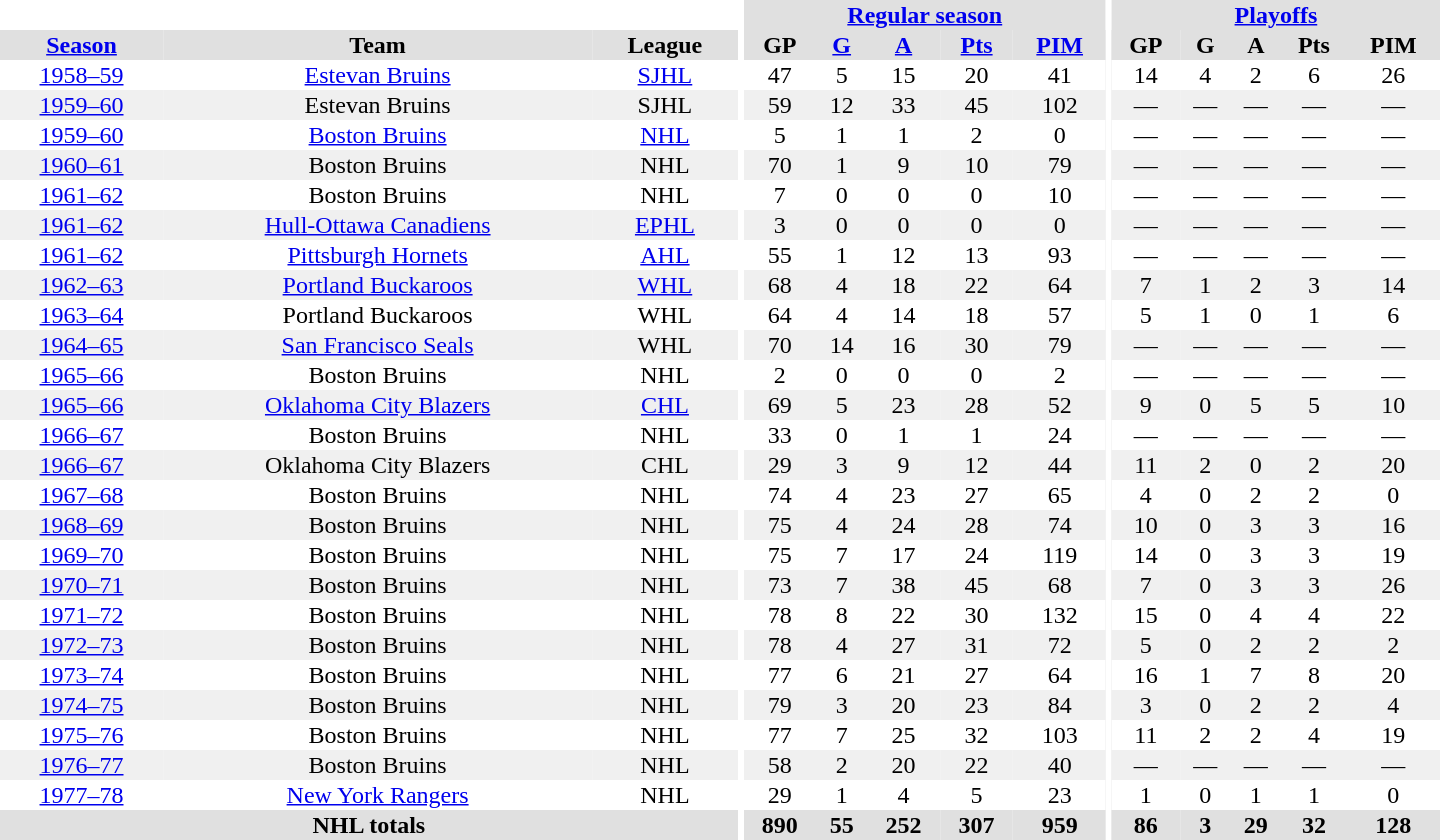<table border="0" cellpadding="1" cellspacing="0" style="text-align:center; width:60em">
<tr bgcolor="#e0e0e0">
<th colspan="3" bgcolor="#ffffff"></th>
<th rowspan="100" bgcolor="#ffffff"></th>
<th colspan="5"><a href='#'>Regular season</a></th>
<th rowspan="100" bgcolor="#ffffff"></th>
<th colspan="5"><a href='#'>Playoffs</a></th>
</tr>
<tr bgcolor="#e0e0e0">
<th><a href='#'>Season</a></th>
<th>Team</th>
<th>League</th>
<th>GP</th>
<th><a href='#'>G</a></th>
<th><a href='#'>A</a></th>
<th><a href='#'>Pts</a></th>
<th><a href='#'>PIM</a></th>
<th>GP</th>
<th>G</th>
<th>A</th>
<th>Pts</th>
<th>PIM</th>
</tr>
<tr>
<td><a href='#'>1958–59</a></td>
<td><a href='#'>Estevan Bruins</a></td>
<td><a href='#'>SJHL</a></td>
<td>47</td>
<td>5</td>
<td>15</td>
<td>20</td>
<td>41</td>
<td>14</td>
<td>4</td>
<td>2</td>
<td>6</td>
<td>26</td>
</tr>
<tr bgcolor="#f0f0f0">
<td><a href='#'>1959–60</a></td>
<td>Estevan Bruins</td>
<td>SJHL</td>
<td>59</td>
<td>12</td>
<td>33</td>
<td>45</td>
<td>102</td>
<td>—</td>
<td>—</td>
<td>—</td>
<td>—</td>
<td>—</td>
</tr>
<tr>
<td><a href='#'>1959–60</a></td>
<td><a href='#'>Boston Bruins</a></td>
<td><a href='#'>NHL</a></td>
<td>5</td>
<td>1</td>
<td>1</td>
<td>2</td>
<td>0</td>
<td>—</td>
<td>—</td>
<td>—</td>
<td>—</td>
<td>—</td>
</tr>
<tr bgcolor="#f0f0f0">
<td><a href='#'>1960–61</a></td>
<td>Boston Bruins</td>
<td>NHL</td>
<td>70</td>
<td>1</td>
<td>9</td>
<td>10</td>
<td>79</td>
<td>—</td>
<td>—</td>
<td>—</td>
<td>—</td>
<td>—</td>
</tr>
<tr>
<td><a href='#'>1961–62</a></td>
<td>Boston Bruins</td>
<td>NHL</td>
<td>7</td>
<td>0</td>
<td>0</td>
<td>0</td>
<td>10</td>
<td>—</td>
<td>—</td>
<td>—</td>
<td>—</td>
<td>—</td>
</tr>
<tr bgcolor="#f0f0f0">
<td><a href='#'>1961–62</a></td>
<td><a href='#'>Hull-Ottawa Canadiens</a></td>
<td><a href='#'>EPHL</a></td>
<td>3</td>
<td>0</td>
<td>0</td>
<td>0</td>
<td>0</td>
<td>—</td>
<td>—</td>
<td>—</td>
<td>—</td>
<td>—</td>
</tr>
<tr>
<td><a href='#'>1961–62</a></td>
<td><a href='#'>Pittsburgh Hornets</a></td>
<td><a href='#'>AHL</a></td>
<td>55</td>
<td>1</td>
<td>12</td>
<td>13</td>
<td>93</td>
<td>—</td>
<td>—</td>
<td>—</td>
<td>—</td>
<td>—</td>
</tr>
<tr bgcolor="#f0f0f0">
<td><a href='#'>1962–63</a></td>
<td><a href='#'>Portland Buckaroos</a></td>
<td><a href='#'>WHL</a></td>
<td>68</td>
<td>4</td>
<td>18</td>
<td>22</td>
<td>64</td>
<td>7</td>
<td>1</td>
<td>2</td>
<td>3</td>
<td>14</td>
</tr>
<tr>
<td><a href='#'>1963–64</a></td>
<td>Portland Buckaroos</td>
<td>WHL</td>
<td>64</td>
<td>4</td>
<td>14</td>
<td>18</td>
<td>57</td>
<td>5</td>
<td>1</td>
<td>0</td>
<td>1</td>
<td>6</td>
</tr>
<tr bgcolor="#f0f0f0">
<td><a href='#'>1964–65</a></td>
<td><a href='#'>San Francisco Seals</a></td>
<td>WHL</td>
<td>70</td>
<td>14</td>
<td>16</td>
<td>30</td>
<td>79</td>
<td>—</td>
<td>—</td>
<td>—</td>
<td>—</td>
<td>—</td>
</tr>
<tr>
<td><a href='#'>1965–66</a></td>
<td>Boston Bruins</td>
<td>NHL</td>
<td>2</td>
<td>0</td>
<td>0</td>
<td>0</td>
<td>2</td>
<td>—</td>
<td>—</td>
<td>—</td>
<td>—</td>
<td>—</td>
</tr>
<tr bgcolor="#f0f0f0">
<td><a href='#'>1965–66</a></td>
<td><a href='#'>Oklahoma City Blazers</a></td>
<td><a href='#'>CHL</a></td>
<td>69</td>
<td>5</td>
<td>23</td>
<td>28</td>
<td>52</td>
<td>9</td>
<td>0</td>
<td>5</td>
<td>5</td>
<td>10</td>
</tr>
<tr>
<td><a href='#'>1966–67</a></td>
<td>Boston Bruins</td>
<td>NHL</td>
<td>33</td>
<td>0</td>
<td>1</td>
<td>1</td>
<td>24</td>
<td>—</td>
<td>—</td>
<td>—</td>
<td>—</td>
<td>—</td>
</tr>
<tr bgcolor="#f0f0f0">
<td><a href='#'>1966–67</a></td>
<td>Oklahoma City Blazers</td>
<td>CHL</td>
<td>29</td>
<td>3</td>
<td>9</td>
<td>12</td>
<td>44</td>
<td>11</td>
<td>2</td>
<td>0</td>
<td>2</td>
<td>20</td>
</tr>
<tr>
<td><a href='#'>1967–68</a></td>
<td>Boston Bruins</td>
<td>NHL</td>
<td>74</td>
<td>4</td>
<td>23</td>
<td>27</td>
<td>65</td>
<td>4</td>
<td>0</td>
<td>2</td>
<td>2</td>
<td>0</td>
</tr>
<tr bgcolor="#f0f0f0">
<td><a href='#'>1968–69</a></td>
<td>Boston Bruins</td>
<td>NHL</td>
<td>75</td>
<td>4</td>
<td>24</td>
<td>28</td>
<td>74</td>
<td>10</td>
<td>0</td>
<td>3</td>
<td>3</td>
<td>16</td>
</tr>
<tr>
<td><a href='#'>1969–70</a></td>
<td>Boston Bruins</td>
<td>NHL</td>
<td>75</td>
<td>7</td>
<td>17</td>
<td>24</td>
<td>119</td>
<td>14</td>
<td>0</td>
<td>3</td>
<td>3</td>
<td>19</td>
</tr>
<tr bgcolor="#f0f0f0">
<td><a href='#'>1970–71</a></td>
<td>Boston Bruins</td>
<td>NHL</td>
<td>73</td>
<td>7</td>
<td>38</td>
<td>45</td>
<td>68</td>
<td>7</td>
<td>0</td>
<td>3</td>
<td>3</td>
<td>26</td>
</tr>
<tr>
<td><a href='#'>1971–72</a></td>
<td>Boston Bruins</td>
<td>NHL</td>
<td>78</td>
<td>8</td>
<td>22</td>
<td>30</td>
<td>132</td>
<td>15</td>
<td>0</td>
<td>4</td>
<td>4</td>
<td>22</td>
</tr>
<tr bgcolor="#f0f0f0">
<td><a href='#'>1972–73</a></td>
<td>Boston Bruins</td>
<td>NHL</td>
<td>78</td>
<td>4</td>
<td>27</td>
<td>31</td>
<td>72</td>
<td>5</td>
<td>0</td>
<td>2</td>
<td>2</td>
<td>2</td>
</tr>
<tr>
<td><a href='#'>1973–74</a></td>
<td>Boston Bruins</td>
<td>NHL</td>
<td>77</td>
<td>6</td>
<td>21</td>
<td>27</td>
<td>64</td>
<td>16</td>
<td>1</td>
<td>7</td>
<td>8</td>
<td>20</td>
</tr>
<tr bgcolor="#f0f0f0">
<td><a href='#'>1974–75</a></td>
<td>Boston Bruins</td>
<td>NHL</td>
<td>79</td>
<td>3</td>
<td>20</td>
<td>23</td>
<td>84</td>
<td>3</td>
<td>0</td>
<td>2</td>
<td>2</td>
<td>4</td>
</tr>
<tr>
<td><a href='#'>1975–76</a></td>
<td>Boston Bruins</td>
<td>NHL</td>
<td>77</td>
<td>7</td>
<td>25</td>
<td>32</td>
<td>103</td>
<td>11</td>
<td>2</td>
<td>2</td>
<td>4</td>
<td>19</td>
</tr>
<tr bgcolor="#f0f0f0">
<td><a href='#'>1976–77</a></td>
<td>Boston Bruins</td>
<td>NHL</td>
<td>58</td>
<td>2</td>
<td>20</td>
<td>22</td>
<td>40</td>
<td>—</td>
<td>—</td>
<td>—</td>
<td>—</td>
<td>—</td>
</tr>
<tr>
<td><a href='#'>1977–78</a></td>
<td><a href='#'>New York Rangers</a></td>
<td>NHL</td>
<td>29</td>
<td>1</td>
<td>4</td>
<td>5</td>
<td>23</td>
<td>1</td>
<td>0</td>
<td>1</td>
<td>1</td>
<td>0</td>
</tr>
<tr bgcolor="#e0e0e0">
<th colspan="3">NHL totals</th>
<th>890</th>
<th>55</th>
<th>252</th>
<th>307</th>
<th>959</th>
<th>86</th>
<th>3</th>
<th>29</th>
<th>32</th>
<th>128</th>
</tr>
</table>
